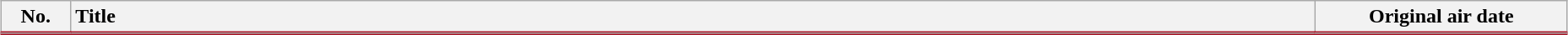<table class="wikitable" style="width:98%; margin:auto; background:#FFF;">
<tr style="border-bottom: 3px solid #AA1527;">
<th style="width:3em;">No.</th>
<th style="text-align:left;">Title</th>
<th style="width:12em;">Original air date</th>
</tr>
<tr>
</tr>
</table>
